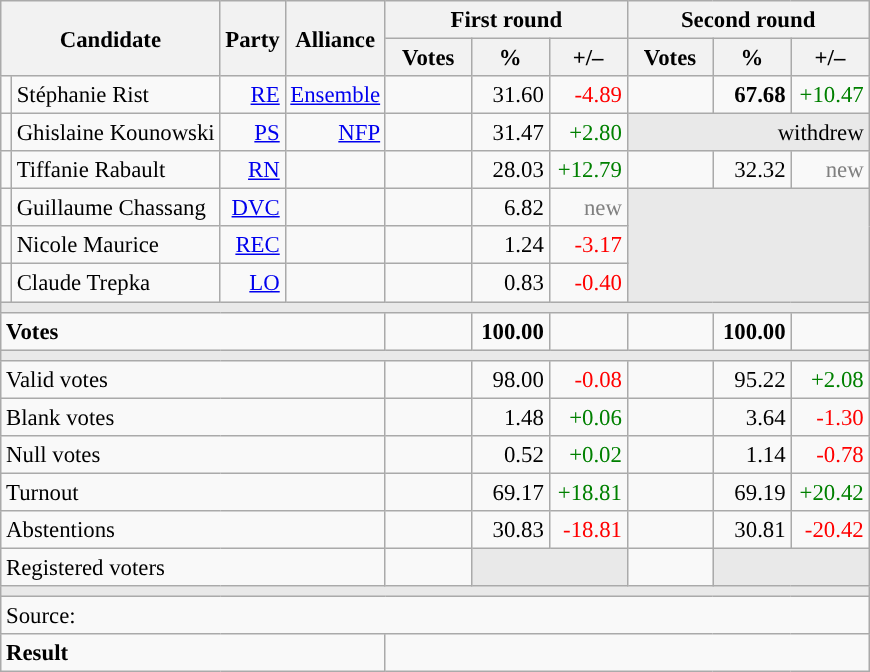<table class="wikitable" style="text-align:right;font-size:95%;">
<tr>
<th rowspan="2" colspan="2">Candidate</th>
<th colspan="1" rowspan="2">Party</th>
<th colspan="1" rowspan="2">Alliance</th>
<th colspan="3">First round</th>
<th colspan="3">Second round</th>
</tr>
<tr>
<th style="width:50px;">Votes</th>
<th style="width:45px;">%</th>
<th style="width:45px;">+/–</th>
<th style="width:50px;">Votes</th>
<th style="width:45px;">%</th>
<th style="width:45px;">+/–</th>
</tr>
<tr>
<td style="color:inherit;background:"></td>
<td style="text-align:left;">Stéphanie Rist</td>
<td><a href='#'>RE</a></td>
<td><a href='#'>Ensemble</a></td>
<td></td>
<td>31.60</td>
<td style="color:red;">-4.89</td>
<td><strong></strong></td>
<td><strong>67.68</strong></td>
<td style="color:green;">+10.47</td>
</tr>
<tr>
<td style="color:inherit;background:"></td>
<td style="text-align:left;">Ghislaine Kounowski</td>
<td><a href='#'>PS</a></td>
<td><a href='#'>NFP</a></td>
<td></td>
<td>31.47</td>
<td style="color:green;">+2.80</td>
<td colspan="3" style="background:#E9E9E9;">withdrew</td>
</tr>
<tr>
<td style="color:inherit;background:"></td>
<td style="text-align:left;">Tiffanie Rabault</td>
<td><a href='#'>RN</a></td>
<td></td>
<td></td>
<td>28.03</td>
<td style="color:green;">+12.79</td>
<td></td>
<td>32.32</td>
<td style="color:grey;">new</td>
</tr>
<tr>
<td style="color:inherit;background:"></td>
<td style="text-align:left;">Guillaume Chassang</td>
<td><a href='#'>DVC</a></td>
<td></td>
<td></td>
<td>6.82</td>
<td style="color:grey;">new</td>
<td colspan="3" rowspan="3" style="background:#E9E9E9;"></td>
</tr>
<tr>
<td style="color:inherit;background:"></td>
<td style="text-align:left;">Nicole Maurice</td>
<td><a href='#'>REC</a></td>
<td></td>
<td></td>
<td>1.24</td>
<td style="color:red;">-3.17</td>
</tr>
<tr>
<td style="color:inherit;background:"></td>
<td style="text-align:left;">Claude Trepka</td>
<td><a href='#'>LO</a></td>
<td></td>
<td></td>
<td>0.83</td>
<td style="color:red;">-0.40</td>
</tr>
<tr>
<td colspan="10" style="background:#E9E9E9;"></td>
</tr>
<tr style="font-weight:bold;">
<td colspan="4" style="text-align:left;">Votes</td>
<td></td>
<td>100.00</td>
<td></td>
<td></td>
<td>100.00</td>
<td></td>
</tr>
<tr>
<td colspan="10" style="background:#E9E9E9;"></td>
</tr>
<tr>
<td colspan="4" style="text-align:left;">Valid votes</td>
<td></td>
<td>98.00</td>
<td style="color:red;">-0.08</td>
<td></td>
<td>95.22</td>
<td style="color:green;">+2.08</td>
</tr>
<tr>
<td colspan="4" style="text-align:left;">Blank votes</td>
<td></td>
<td>1.48</td>
<td style="color:green;">+0.06</td>
<td></td>
<td>3.64</td>
<td style="color:red;">-1.30</td>
</tr>
<tr>
<td colspan="4" style="text-align:left;">Null votes</td>
<td></td>
<td>0.52</td>
<td style="color:green;">+0.02</td>
<td></td>
<td>1.14</td>
<td style="color:red;">-0.78</td>
</tr>
<tr>
<td colspan="4" style="text-align:left;">Turnout</td>
<td></td>
<td>69.17</td>
<td style="color:green;">+18.81</td>
<td></td>
<td>69.19</td>
<td style="color:green;">+20.42</td>
</tr>
<tr>
<td colspan="4" style="text-align:left;">Abstentions</td>
<td></td>
<td>30.83</td>
<td style="color:red;">-18.81</td>
<td></td>
<td>30.81</td>
<td style="color:red;">-20.42</td>
</tr>
<tr>
<td colspan="4" style="text-align:left;">Registered voters</td>
<td></td>
<td colspan="2" style="background:#E9E9E9;"></td>
<td></td>
<td colspan="2" style="background:#E9E9E9;"></td>
</tr>
<tr>
<td colspan="10" style="background:#E9E9E9;"></td>
</tr>
<tr>
<td colspan="10" style="text-align:left;">Source: </td>
</tr>
<tr style="font-weight:bold">
<td colspan="4" style="text-align:left;">Result</td>
<td colspan="6" style="background-color:"></td>
</tr>
</table>
